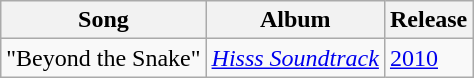<table class="wikitable">
<tr>
<th>Song</th>
<th>Album</th>
<th>Release</th>
</tr>
<tr>
<td>"Beyond the Snake" </td>
<td><em><a href='#'>Hisss Soundtrack</a></em></td>
<td><a href='#'>2010</a></td>
</tr>
</table>
